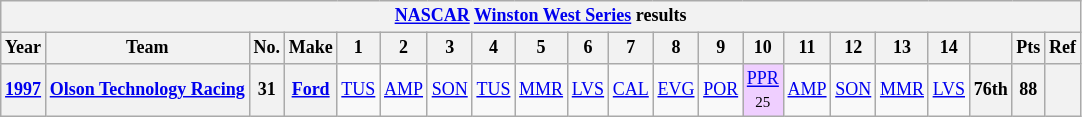<table class="wikitable" style="text-align:center; font-size:75%">
<tr>
<th colspan=23><a href='#'>NASCAR</a> <a href='#'>Winston West Series</a> results</th>
</tr>
<tr>
<th>Year</th>
<th>Team</th>
<th>No.</th>
<th>Make</th>
<th>1</th>
<th>2</th>
<th>3</th>
<th>4</th>
<th>5</th>
<th>6</th>
<th>7</th>
<th>8</th>
<th>9</th>
<th>10</th>
<th>11</th>
<th>12</th>
<th>13</th>
<th>14</th>
<th></th>
<th>Pts</th>
<th>Ref</th>
</tr>
<tr>
<th><a href='#'>1997</a></th>
<th><a href='#'>Olson Technology Racing</a></th>
<th>31</th>
<th><a href='#'>Ford</a></th>
<td><a href='#'>TUS</a></td>
<td><a href='#'>AMP</a></td>
<td><a href='#'>SON</a></td>
<td><a href='#'>TUS</a></td>
<td><a href='#'>MMR</a></td>
<td><a href='#'>LVS</a></td>
<td><a href='#'>CAL</a></td>
<td><a href='#'>EVG</a></td>
<td><a href='#'>POR</a></td>
<td style="background:#EFCFFF;"><a href='#'>PPR</a><br><small>25</small></td>
<td><a href='#'>AMP</a></td>
<td><a href='#'>SON</a></td>
<td><a href='#'>MMR</a></td>
<td><a href='#'>LVS</a></td>
<th>76th</th>
<th>88</th>
<th></th>
</tr>
</table>
